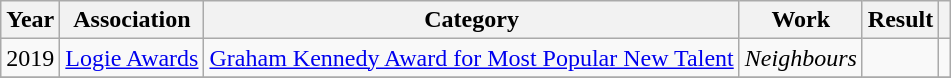<table class="wikitable sortable">
<tr>
<th>Year</th>
<th>Association</th>
<th>Category</th>
<th>Work</th>
<th>Result</th>
<th class="unsortable"></th>
</tr>
<tr>
<td>2019</td>
<td><a href='#'>Logie Awards</a></td>
<td><a href='#'>Graham Kennedy Award for Most Popular New Talent</a></td>
<td><em>Neighbours</em></td>
<td></td>
<td style="text-align:center;"></td>
</tr>
<tr>
</tr>
</table>
